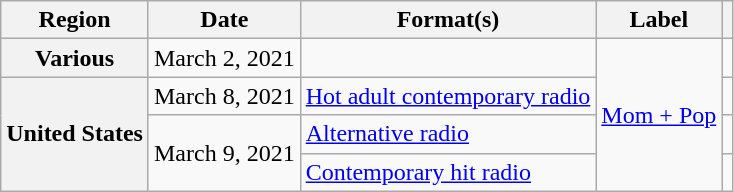<table class="wikitable plainrowheaders">
<tr>
<th scope="col">Region</th>
<th scope="col">Date</th>
<th scope="col">Format(s)</th>
<th scope="col">Label</th>
<th scope="col"></th>
</tr>
<tr>
<th scope="row">Various</th>
<td>March 2, 2021</td>
<td></td>
<td rowspan="4"><a href='#'>Mom + Pop</a></td>
<td></td>
</tr>
<tr>
<th scope="row" rowspan="3">United States</th>
<td>March 8, 2021</td>
<td><a href='#'>Hot adult contemporary radio</a></td>
<td></td>
</tr>
<tr>
<td rowspan="2">March 9, 2021</td>
<td><a href='#'>Alternative radio</a></td>
<td></td>
</tr>
<tr>
<td><a href='#'>Contemporary hit radio</a></td>
<td></td>
</tr>
</table>
